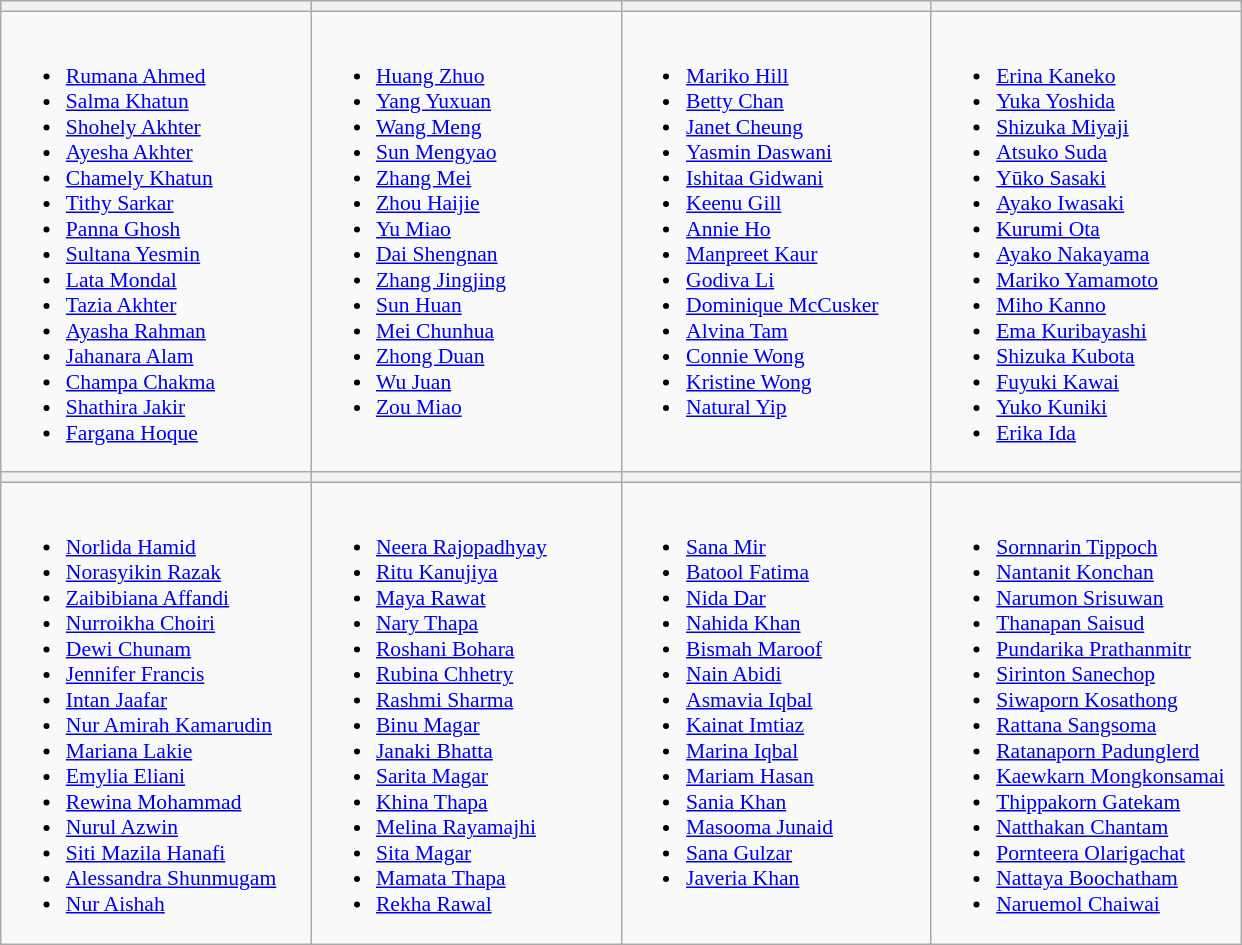<table class="wikitable" style="font-size:90%">
<tr>
<th width=200></th>
<th width=200></th>
<th width=200></th>
<th width=200></th>
</tr>
<tr>
<td valign=top><br><ul><li><a href='#'>Rumana Ahmed</a></li><li><a href='#'>Salma Khatun</a></li><li><a href='#'>Shohely Akhter</a></li><li><a href='#'>Ayesha Akhter</a></li><li><a href='#'>Chamely Khatun</a></li><li><a href='#'>Tithy Sarkar</a></li><li><a href='#'>Panna Ghosh</a></li><li><a href='#'>Sultana Yesmin</a></li><li><a href='#'>Lata Mondal</a></li><li><a href='#'>Tazia Akhter</a></li><li><a href='#'>Ayasha Rahman</a></li><li><a href='#'>Jahanara Alam</a></li><li><a href='#'>Champa Chakma</a></li><li><a href='#'>Shathira Jakir</a></li><li><a href='#'>Fargana Hoque</a></li></ul></td>
<td valign=top><br><ul><li><a href='#'>Huang Zhuo</a></li><li><a href='#'>Yang Yuxuan</a></li><li><a href='#'>Wang Meng</a></li><li><a href='#'>Sun Mengyao</a></li><li><a href='#'>Zhang Mei</a></li><li><a href='#'>Zhou Haijie</a></li><li><a href='#'>Yu Miao</a></li><li><a href='#'>Dai Shengnan</a></li><li><a href='#'>Zhang Jingjing</a></li><li><a href='#'>Sun Huan</a></li><li><a href='#'>Mei Chunhua</a></li><li><a href='#'>Zhong Duan</a></li><li><a href='#'>Wu Juan</a></li><li><a href='#'>Zou Miao</a></li></ul></td>
<td valign=top><br><ul><li><a href='#'>Mariko Hill</a></li><li><a href='#'>Betty Chan</a></li><li><a href='#'>Janet Cheung</a></li><li><a href='#'>Yasmin Daswani</a></li><li><a href='#'>Ishitaa Gidwani</a></li><li><a href='#'>Keenu Gill</a></li><li><a href='#'>Annie Ho</a></li><li><a href='#'>Manpreet Kaur</a></li><li><a href='#'>Godiva Li</a></li><li><a href='#'>Dominique McCusker</a></li><li><a href='#'>Alvina Tam</a></li><li><a href='#'>Connie Wong</a></li><li><a href='#'>Kristine Wong</a></li><li><a href='#'>Natural Yip</a></li></ul></td>
<td valign=top><br><ul><li><a href='#'>Erina Kaneko</a></li><li><a href='#'>Yuka Yoshida</a></li><li><a href='#'>Shizuka Miyaji</a></li><li><a href='#'>Atsuko Suda</a></li><li><a href='#'>Yūko Sasaki</a></li><li><a href='#'>Ayako Iwasaki</a></li><li><a href='#'>Kurumi Ota</a></li><li><a href='#'>Ayako Nakayama</a></li><li><a href='#'>Mariko Yamamoto</a></li><li><a href='#'>Miho Kanno</a></li><li><a href='#'>Ema Kuribayashi</a></li><li><a href='#'>Shizuka Kubota</a></li><li><a href='#'>Fuyuki Kawai</a></li><li><a href='#'>Yuko Kuniki</a></li><li><a href='#'>Erika Ida</a></li></ul></td>
</tr>
<tr>
<th></th>
<th></th>
<th></th>
<th></th>
</tr>
<tr>
<td valign=top><br><ul><li><a href='#'>Norlida Hamid</a></li><li><a href='#'>Norasyikin Razak</a></li><li><a href='#'>Zaibibiana Affandi</a></li><li><a href='#'>Nurroikha Choiri</a></li><li><a href='#'>Dewi Chunam</a></li><li><a href='#'>Jennifer Francis</a></li><li><a href='#'>Intan Jaafar</a></li><li><a href='#'>Nur Amirah Kamarudin</a></li><li><a href='#'>Mariana Lakie</a></li><li><a href='#'>Emylia Eliani</a></li><li><a href='#'>Rewina Mohammad</a></li><li><a href='#'>Nurul Azwin</a></li><li><a href='#'>Siti Mazila Hanafi</a></li><li><a href='#'>Alessandra Shunmugam</a></li><li><a href='#'>Nur Aishah</a></li></ul></td>
<td valign=top><br><ul><li><a href='#'>Neera Rajopadhyay</a></li><li><a href='#'>Ritu Kanujiya</a></li><li><a href='#'>Maya Rawat</a></li><li><a href='#'>Nary Thapa</a></li><li><a href='#'>Roshani Bohara</a></li><li><a href='#'>Rubina Chhetry</a></li><li><a href='#'>Rashmi Sharma</a></li><li><a href='#'>Binu Magar</a></li><li><a href='#'>Janaki Bhatta</a></li><li><a href='#'>Sarita Magar</a></li><li><a href='#'>Khina Thapa</a></li><li><a href='#'>Melina Rayamajhi</a></li><li><a href='#'>Sita Magar</a></li><li><a href='#'>Mamata Thapa</a></li><li><a href='#'>Rekha Rawal</a></li></ul></td>
<td valign=top><br><ul><li><a href='#'>Sana Mir</a></li><li><a href='#'>Batool Fatima</a></li><li><a href='#'>Nida Dar</a></li><li><a href='#'>Nahida Khan</a></li><li><a href='#'>Bismah Maroof</a></li><li><a href='#'>Nain Abidi</a></li><li><a href='#'>Asmavia Iqbal</a></li><li><a href='#'>Kainat Imtiaz</a></li><li><a href='#'>Marina Iqbal</a></li><li><a href='#'>Mariam Hasan</a></li><li><a href='#'>Sania Khan</a></li><li><a href='#'>Masooma Junaid</a></li><li><a href='#'>Sana Gulzar</a></li><li><a href='#'>Javeria Khan</a></li></ul></td>
<td valign=top><br><ul><li><a href='#'>Sornnarin Tippoch</a></li><li><a href='#'>Nantanit Konchan</a></li><li><a href='#'>Narumon Srisuwan</a></li><li><a href='#'>Thanapan Saisud</a></li><li><a href='#'>Pundarika Prathanmitr</a></li><li><a href='#'>Sirinton Sanechop</a></li><li><a href='#'>Siwaporn Kosathong</a></li><li><a href='#'>Rattana Sangsoma</a></li><li><a href='#'>Ratanaporn Padunglerd</a></li><li><a href='#'>Kaewkarn Mongkonsamai</a></li><li><a href='#'>Thippakorn Gatekam</a></li><li><a href='#'>Natthakan Chantam</a></li><li><a href='#'>Pornteera Olarigachat</a></li><li><a href='#'>Nattaya Boochatham</a></li><li><a href='#'>Naruemol Chaiwai</a></li></ul></td>
</tr>
</table>
